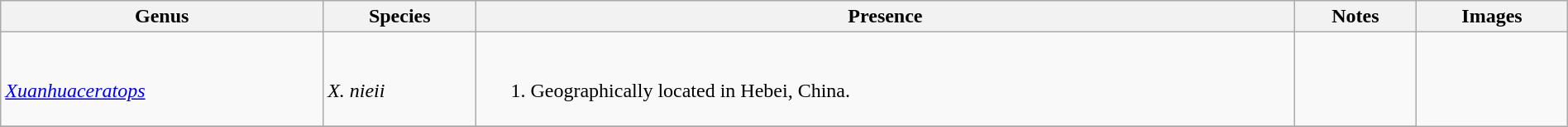<table class="wikitable" align="center" width="100%">
<tr>
<th>Genus</th>
<th>Species</th>
<th>Presence</th>
<th>Notes</th>
<th>Images</th>
</tr>
<tr>
<td><br><em><a href='#'>Xuanhuaceratops</a></em></td>
<td><br><em>X. nieii</em></td>
<td><br><ol><li>Geographically located in Hebei, China.</li></ol></td>
<td></td>
<td rowspan="99"></td>
</tr>
<tr>
</tr>
</table>
